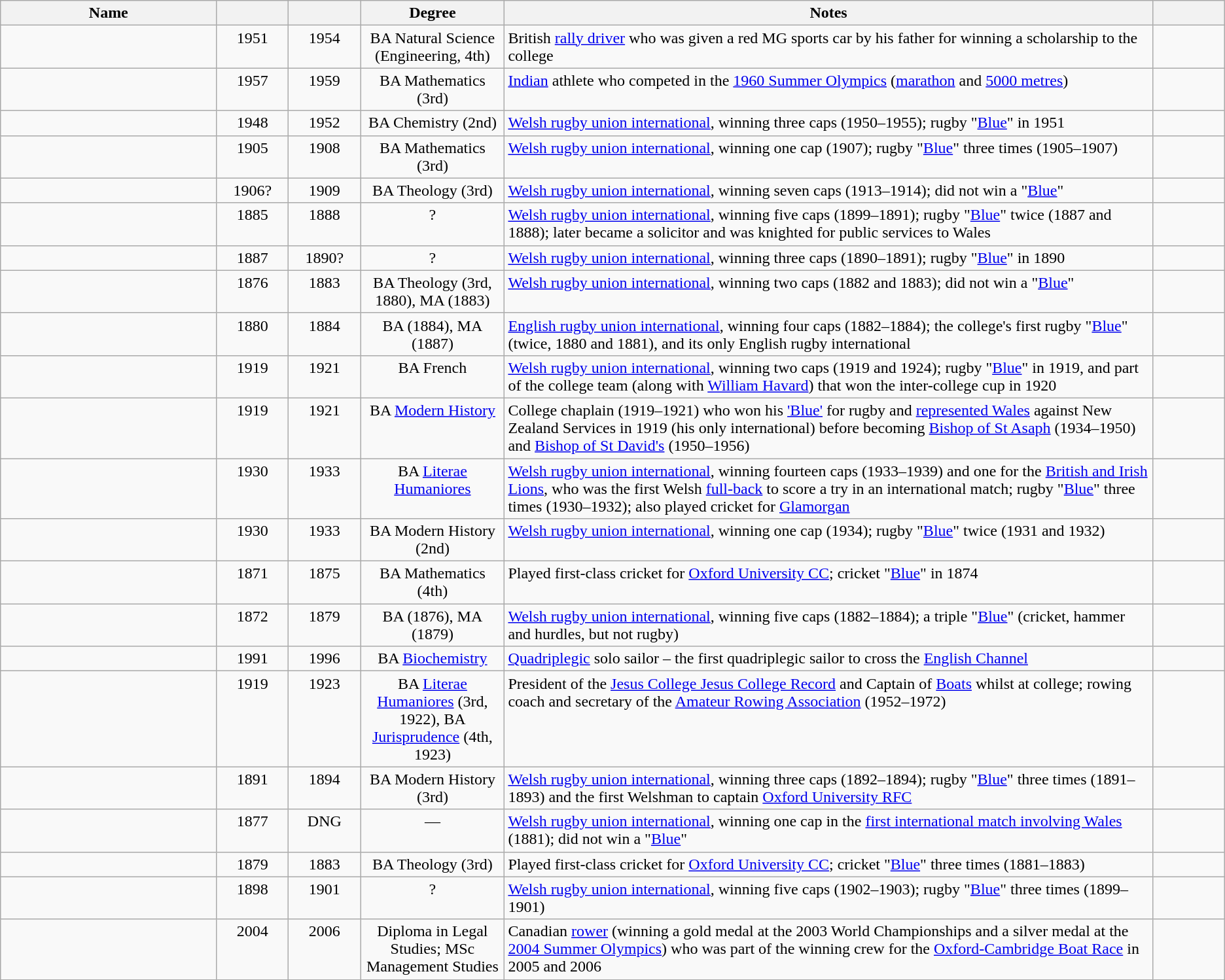<table class="wikitable sortable">
<tr>
<th width="15%">Name</th>
<th width="5%"></th>
<th width="5%"></th>
<th width="10%" class="unsortable">Degree</th>
<th width="45%" class="unsortable">Notes</th>
<th width="5%" class="unsortable"></th>
</tr>
<tr valign="top">
<td></td>
<td align="center">1951</td>
<td align="center">1954</td>
<td align="center">BA Natural Science (Engineering, 4th)</td>
<td>British <a href='#'>rally driver</a> who was given a red MG sports car by his father for winning a scholarship to the college</td>
<td align="center"></td>
</tr>
<tr valign="top">
<td></td>
<td align="center">1957</td>
<td align="center">1959</td>
<td align="center">BA Mathematics (3rd)</td>
<td><a href='#'>Indian</a> athlete who competed in the <a href='#'>1960 Summer Olympics</a> (<a href='#'>marathon</a> and <a href='#'>5000 metres</a>)</td>
<td align="center"></td>
</tr>
<tr valign="top">
<td></td>
<td align="center">1948</td>
<td align="center">1952</td>
<td align="center">BA Chemistry (2nd)</td>
<td><a href='#'>Welsh rugby union international</a>, winning three caps (1950–1955); rugby "<a href='#'>Blue</a>" in 1951</td>
<td align="center"></td>
</tr>
<tr valign="top">
<td></td>
<td align="center">1905</td>
<td align="center">1908</td>
<td align="center">BA Mathematics (3rd)</td>
<td><a href='#'>Welsh rugby union international</a>, winning one cap (1907); rugby "<a href='#'>Blue</a>" three times (1905–1907)</td>
<td align="center"></td>
</tr>
<tr valign="top">
<td></td>
<td align="center"><span>1906</span>?</td>
<td align="center">1909</td>
<td align="center">BA Theology (3rd)</td>
<td><a href='#'>Welsh rugby union international</a>, winning seven caps (1913–1914); did not win a "<a href='#'>Blue</a>"</td>
<td align="center"></td>
</tr>
<tr valign="top">
<td></td>
<td align="center">1885</td>
<td align="center">1888</td>
<td align="center">?</td>
<td><a href='#'>Welsh rugby union international</a>, winning five caps (1899–1891); rugby "<a href='#'>Blue</a>" twice (1887 and 1888); later became a solicitor and was knighted for public services to Wales</td>
<td align="center"></td>
</tr>
<tr valign="top">
<td></td>
<td align="center">1887</td>
<td align="center"><span>1890</span>?</td>
<td align="center">?</td>
<td><a href='#'>Welsh rugby union international</a>, winning three caps (1890–1891); rugby "<a href='#'>Blue</a>" in 1890</td>
<td align="center"></td>
</tr>
<tr valign="top">
<td></td>
<td align="center">1876</td>
<td align="center">1883</td>
<td align="center">BA Theology (3rd, 1880), MA (1883)</td>
<td><a href='#'>Welsh rugby union international</a>, winning two caps (1882 and 1883); did not win a "<a href='#'>Blue</a>"</td>
<td align="center"></td>
</tr>
<tr valign="top">
<td></td>
<td align="center">1880</td>
<td align="center">1884</td>
<td align="center">BA (1884), MA (1887)</td>
<td><a href='#'>English rugby union international</a>, winning four caps (1882–1884); the college's first rugby "<a href='#'>Blue</a>" (twice, 1880 and 1881), and its only English rugby international</td>
<td align="center"></td>
</tr>
<tr valign="top">
<td></td>
<td align="center">1919</td>
<td align="center">1921</td>
<td align="center">BA French</td>
<td><a href='#'>Welsh rugby union international</a>, winning two caps (1919 and 1924); rugby "<a href='#'>Blue</a>" in 1919, and part of the college team (along with <a href='#'>William Havard</a>) that won the inter-college cup in 1920</td>
<td align="center"></td>
</tr>
<tr valign="top">
<td></td>
<td align="center">1919</td>
<td align="center">1921</td>
<td align="center">BA <a href='#'>Modern History</a></td>
<td>College chaplain (1919–1921) who won his <a href='#'>'Blue'</a> for rugby and <a href='#'>represented Wales</a> against New Zealand Services in 1919 (his only international) before becoming <a href='#'>Bishop of St Asaph</a> (1934–1950) and <a href='#'>Bishop of St David's</a> (1950–1956)</td>
<td align="center"></td>
</tr>
<tr valign="top">
<td></td>
<td align="center">1930</td>
<td align="center">1933</td>
<td align="center">BA <a href='#'>Literae Humaniores</a></td>
<td><a href='#'>Welsh rugby union international</a>, winning fourteen caps (1933–1939) and one for the <a href='#'>British and Irish Lions</a>, who was the first Welsh <a href='#'>full-back</a> to score a try in an international match; rugby "<a href='#'>Blue</a>" three times (1930–1932); also played cricket for <a href='#'>Glamorgan</a></td>
<td align="center"></td>
</tr>
<tr valign="top">
<td></td>
<td align="center">1930</td>
<td align="center">1933</td>
<td align="center">BA Modern History (2nd)</td>
<td><a href='#'>Welsh rugby union international</a>, winning one cap (1934); rugby "<a href='#'>Blue</a>" twice (1931 and 1932)</td>
<td align="center"></td>
</tr>
<tr valign="top">
<td></td>
<td align="center">1871</td>
<td align="center">1875</td>
<td align="center">BA Mathematics (4th)</td>
<td>Played first-class cricket for <a href='#'>Oxford University CC</a>; cricket "<a href='#'>Blue</a>" in 1874</td>
<td align="center"></td>
</tr>
<tr valign="top">
<td></td>
<td align="center">1872</td>
<td align="center">1879</td>
<td align="center">BA (1876), MA (1879)</td>
<td><a href='#'>Welsh rugby union international</a>, winning five caps (1882–1884); a triple "<a href='#'>Blue</a>" (cricket, hammer and hurdles, but not rugby)</td>
<td align="center"></td>
</tr>
<tr valign="top">
<td></td>
<td align="center">1991</td>
<td align="center">1996</td>
<td align="center">BA <a href='#'>Biochemistry</a></td>
<td><a href='#'>Quadriplegic</a> solo sailor – the first quadriplegic sailor to cross the <a href='#'>English Channel</a></td>
<td align="center"></td>
</tr>
<tr valign="top">
<td></td>
<td align="center">1919</td>
<td align="center">1923</td>
<td align="center">BA <a href='#'>Literae Humaniores</a> (3rd, 1922), BA <a href='#'>Jurisprudence</a> (4th, 1923)</td>
<td>President of the <a href='#'>Jesus College Jesus College Record</a> and Captain of <a href='#'>Boats</a> whilst at college; rowing coach and secretary of the <a href='#'>Amateur Rowing Association</a> (1952–1972)</td>
<td align="center"></td>
</tr>
<tr valign="top">
<td></td>
<td align="center">1891</td>
<td align="center">1894</td>
<td align="center">BA Modern History (3rd)</td>
<td><a href='#'>Welsh rugby union international</a>, winning three caps (1892–1894); rugby "<a href='#'>Blue</a>" three times (1891–1893) and the first Welshman to captain <a href='#'>Oxford University RFC</a></td>
<td align="center"></td>
</tr>
<tr valign="top">
<td></td>
<td align="center">1877</td>
<td align="center">DNG</td>
<td align="center">—</td>
<td><a href='#'>Welsh rugby union international</a>, winning one cap in the <a href='#'>first international match involving Wales</a> (1881); did not win a "<a href='#'>Blue</a>"</td>
<td align="center"></td>
</tr>
<tr valign="top">
<td></td>
<td align="center">1879</td>
<td align="center">1883</td>
<td align="center">BA Theology (3rd)</td>
<td>Played first-class cricket for <a href='#'>Oxford University CC</a>; cricket "<a href='#'>Blue</a>" three times (1881–1883)</td>
<td align="center"></td>
</tr>
<tr valign="top">
<td></td>
<td align="center">1898</td>
<td align="center">1901</td>
<td align="center">?</td>
<td><a href='#'>Welsh rugby union international</a>, winning five caps (1902–1903); rugby "<a href='#'>Blue</a>" three times (1899–1901)</td>
<td align="center"></td>
</tr>
<tr valign="top">
<td></td>
<td align="center">2004</td>
<td align="center">2006</td>
<td align="center">Diploma in Legal Studies; MSc Management Studies</td>
<td>Canadian <a href='#'>rower</a> (winning a gold medal at the 2003 World Championships and a silver medal at the <a href='#'>2004 Summer Olympics</a>) who was part of the winning crew for the <a href='#'>Oxford-Cambridge Boat Race</a> in 2005 and 2006</td>
<td align="center"></td>
</tr>
</table>
